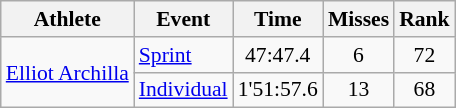<table class="wikitable" style="font-size:90%">
<tr>
<th>Athlete</th>
<th>Event</th>
<th>Time</th>
<th>Misses</th>
<th>Rank</th>
</tr>
<tr>
<td rowspan="2"><a href='#'>Elliot Archilla</a></td>
<td><a href='#'>Sprint</a></td>
<td align="center">47:47.4</td>
<td align="center">6</td>
<td align="center">72</td>
</tr>
<tr>
<td><a href='#'>Individual</a></td>
<td align="center">1'51:57.6</td>
<td align="center">13</td>
<td align="center">68</td>
</tr>
</table>
